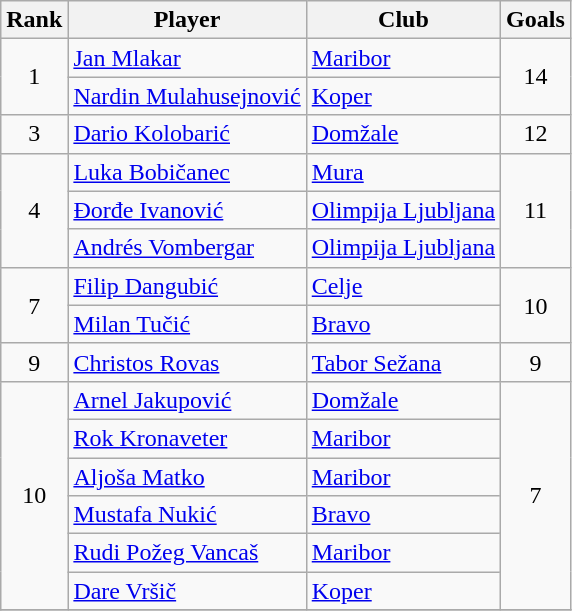<table class="wikitable" style="text-align:center;">
<tr>
<th>Rank</th>
<th>Player</th>
<th>Club</th>
<th>Goals</th>
</tr>
<tr>
<td rowspan="2">1</td>
<td align="left"> <a href='#'>Jan Mlakar</a></td>
<td align="left"><a href='#'>Maribor</a></td>
<td rowspan="2">14</td>
</tr>
<tr>
<td align="left"> <a href='#'>Nardin Mulahusejnović</a></td>
<td align="left"><a href='#'>Koper</a></td>
</tr>
<tr>
<td rowspan="1">3</td>
<td align="left"> <a href='#'>Dario Kolobarić</a></td>
<td align="left"><a href='#'>Domžale</a></td>
<td rowspan="1">12</td>
</tr>
<tr>
<td rowspan="3">4</td>
<td align="left"> <a href='#'>Luka Bobičanec</a></td>
<td align="left"><a href='#'>Mura</a></td>
<td rowspan="3">11</td>
</tr>
<tr>
<td align="left"> <a href='#'>Đorđe Ivanović</a></td>
<td align="left"><a href='#'>Olimpija Ljubljana</a></td>
</tr>
<tr>
<td align="left"> <a href='#'>Andrés Vombergar</a></td>
<td align="left"><a href='#'>Olimpija Ljubljana</a></td>
</tr>
<tr>
<td rowspan="2">7</td>
<td align="left"> <a href='#'>Filip Dangubić</a></td>
<td align="left"><a href='#'>Celje</a></td>
<td rowspan="2">10</td>
</tr>
<tr>
<td align="left"> <a href='#'>Milan Tučić</a></td>
<td align="left"><a href='#'>Bravo</a></td>
</tr>
<tr>
<td rowspan="1">9</td>
<td align="left"> <a href='#'>Christos Rovas</a></td>
<td align="left"><a href='#'>Tabor Sežana</a></td>
<td rowspan="1">9</td>
</tr>
<tr>
<td rowspan="6">10</td>
<td align="left"> <a href='#'>Arnel Jakupović</a></td>
<td align="left"><a href='#'>Domžale</a></td>
<td rowspan="6">7</td>
</tr>
<tr>
<td align="left"> <a href='#'>Rok Kronaveter</a></td>
<td align="left"><a href='#'>Maribor</a></td>
</tr>
<tr>
<td align="left"> <a href='#'>Aljoša Matko</a></td>
<td align="left"><a href='#'>Maribor</a></td>
</tr>
<tr>
<td align="left"> <a href='#'>Mustafa Nukić</a></td>
<td align="left"><a href='#'>Bravo</a></td>
</tr>
<tr>
<td align="left"> <a href='#'>Rudi Požeg Vancaš</a></td>
<td align="left"><a href='#'>Maribor</a></td>
</tr>
<tr>
<td align="left"> <a href='#'>Dare Vršič</a></td>
<td align="left"><a href='#'>Koper</a></td>
</tr>
<tr>
</tr>
</table>
